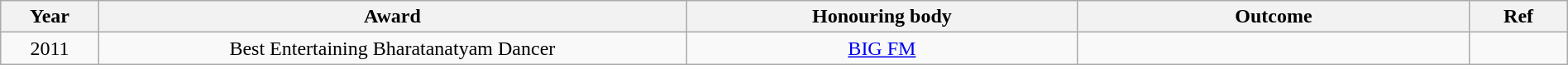<table class="wikitable" style="width:100%;">
<tr>
<th width=5%>Year</th>
<th style="width:30%;">Award</th>
<th style="width:20%;">Honouring body</th>
<th style="width:20%;">Outcome</th>
<th style="width:5%;">Ref</th>
</tr>
<tr>
<td style="text-align:center;">2011</td>
<td style="text-align:center;">Best Entertaining Bharatanatyam Dancer</td>
<td style="text-align:center;"><a href='#'>BIG FM</a></td>
<td></td>
<td></td>
</tr>
</table>
